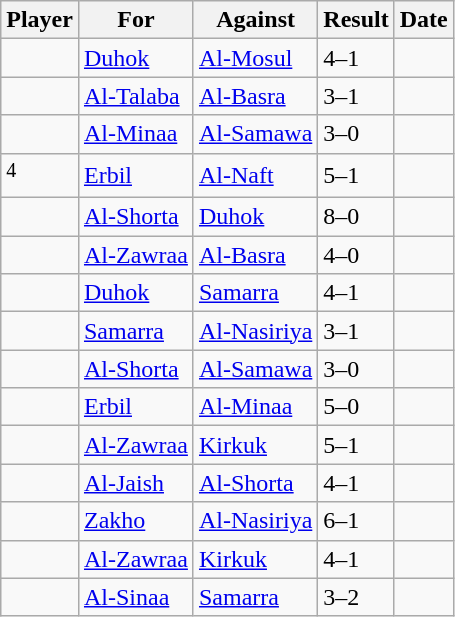<table class="wikitable sortable">
<tr>
<th>Player</th>
<th>For</th>
<th>Against</th>
<th align=center>Result</th>
<th>Date</th>
</tr>
<tr>
<td> </td>
<td><a href='#'>Duhok</a></td>
<td><a href='#'>Al-Mosul</a></td>
<td>4–1</td>
<td></td>
</tr>
<tr>
<td> </td>
<td><a href='#'>Al-Talaba</a></td>
<td><a href='#'>Al-Basra</a></td>
<td>3–1</td>
<td></td>
</tr>
<tr>
<td> </td>
<td><a href='#'>Al-Minaa</a></td>
<td><a href='#'>Al-Samawa</a></td>
<td>3–0</td>
<td></td>
</tr>
<tr>
<td> <sup>4</sup></td>
<td><a href='#'>Erbil</a></td>
<td><a href='#'>Al-Naft</a></td>
<td>5–1</td>
<td></td>
</tr>
<tr>
<td> </td>
<td><a href='#'>Al-Shorta</a></td>
<td><a href='#'>Duhok</a></td>
<td>8–0</td>
<td></td>
</tr>
<tr>
<td> </td>
<td><a href='#'>Al-Zawraa</a></td>
<td><a href='#'>Al-Basra</a></td>
<td>4–0</td>
<td></td>
</tr>
<tr>
<td> </td>
<td><a href='#'>Duhok</a></td>
<td><a href='#'>Samarra</a></td>
<td>4–1</td>
<td></td>
</tr>
<tr>
<td> </td>
<td><a href='#'>Samarra</a></td>
<td><a href='#'>Al-Nasiriya</a></td>
<td>3–1</td>
<td></td>
</tr>
<tr>
<td> </td>
<td><a href='#'>Al-Shorta</a></td>
<td><a href='#'>Al-Samawa</a></td>
<td>3–0</td>
<td></td>
</tr>
<tr>
<td> </td>
<td><a href='#'>Erbil</a></td>
<td><a href='#'>Al-Minaa</a></td>
<td>5–0</td>
<td></td>
</tr>
<tr>
<td> </td>
<td><a href='#'>Al-Zawraa</a></td>
<td><a href='#'>Kirkuk</a></td>
<td>5–1</td>
<td></td>
</tr>
<tr>
<td> </td>
<td><a href='#'>Al-Jaish</a></td>
<td><a href='#'>Al-Shorta</a></td>
<td>4–1</td>
<td></td>
</tr>
<tr>
<td> </td>
<td><a href='#'>Zakho</a></td>
<td><a href='#'>Al-Nasiriya</a></td>
<td>6–1</td>
<td></td>
</tr>
<tr>
<td> </td>
<td><a href='#'>Al-Zawraa</a></td>
<td><a href='#'>Kirkuk</a></td>
<td>4–1</td>
<td></td>
</tr>
<tr>
<td> </td>
<td><a href='#'>Al-Sinaa</a></td>
<td><a href='#'>Samarra</a></td>
<td>3–2</td>
<td></td>
</tr>
</table>
